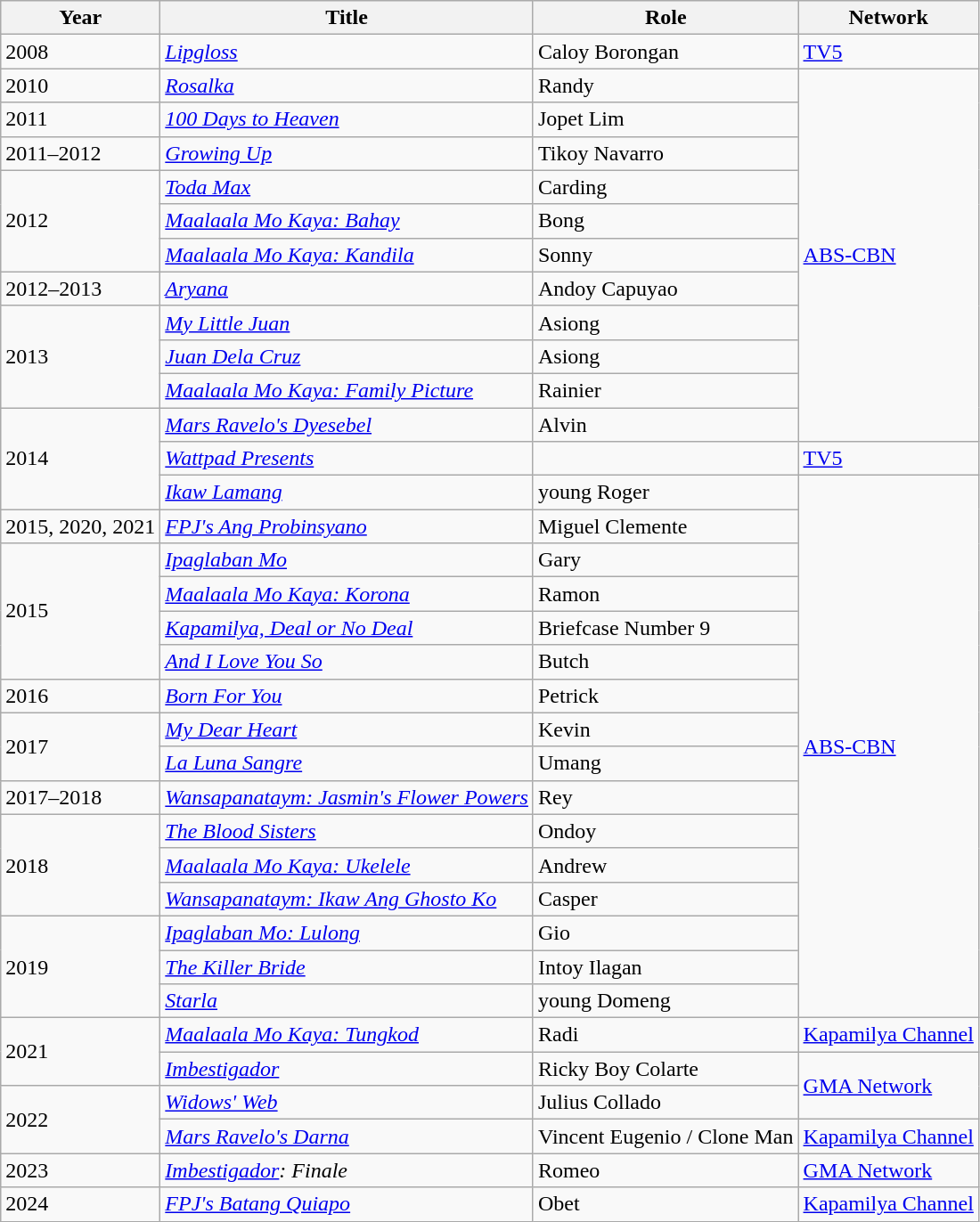<table class="wikitable sortable">
<tr>
<th>Year</th>
<th>Title</th>
<th>Role</th>
<th>Network</th>
</tr>
<tr>
<td>2008</td>
<td><em><a href='#'>Lipgloss</a></em></td>
<td>Caloy Borongan</td>
<td><a href='#'>TV5</a></td>
</tr>
<tr>
<td>2010</td>
<td><em><a href='#'>Rosalka</a></em></td>
<td>Randy</td>
<td rowspan="11"><a href='#'>ABS-CBN</a></td>
</tr>
<tr>
<td>2011</td>
<td><em><a href='#'>100 Days to Heaven</a></em></td>
<td>Jopet Lim</td>
</tr>
<tr>
<td>2011–2012</td>
<td><em><a href='#'>Growing Up</a></em></td>
<td>Tikoy Navarro</td>
</tr>
<tr>
<td rowspan="3">2012</td>
<td><em><a href='#'>Toda Max</a></em></td>
<td>Carding</td>
</tr>
<tr>
<td><em><a href='#'>Maalaala Mo Kaya: Bahay</a></em></td>
<td>Bong</td>
</tr>
<tr>
<td><em><a href='#'>Maalaala Mo Kaya: Kandila</a></em></td>
<td>Sonny</td>
</tr>
<tr>
<td>2012–2013</td>
<td><em><a href='#'>Aryana</a></em></td>
<td>Andoy Capuyao</td>
</tr>
<tr>
<td rowspan="3">2013</td>
<td><em><a href='#'>My Little Juan</a></em></td>
<td>Asiong</td>
</tr>
<tr>
<td><em><a href='#'>Juan Dela Cruz</a></em></td>
<td>Asiong</td>
</tr>
<tr>
<td><em><a href='#'>Maalaala Mo Kaya: Family Picture</a></em></td>
<td>Rainier</td>
</tr>
<tr>
<td rowspan="3">2014</td>
<td><em><a href='#'>Mars Ravelo's Dyesebel</a></em></td>
<td>Alvin</td>
</tr>
<tr>
<td><em><a href='#'>Wattpad Presents</a></em></td>
<td></td>
<td><a href='#'>TV5</a></td>
</tr>
<tr>
<td><em><a href='#'>Ikaw Lamang</a></em></td>
<td>young Roger</td>
<td rowspan="16"><a href='#'>ABS-CBN</a></td>
</tr>
<tr>
<td>2015, 2020, 2021</td>
<td><em><a href='#'>FPJ's Ang Probinsyano</a></em></td>
<td>Miguel Clemente</td>
</tr>
<tr>
<td rowspan="4">2015</td>
<td><em><a href='#'>Ipaglaban Mo</a></em></td>
<td>Gary</td>
</tr>
<tr>
<td><em><a href='#'> Maalaala Mo Kaya: Korona</a></em></td>
<td>Ramon</td>
</tr>
<tr>
<td><em><a href='#'>Kapamilya, Deal or No Deal</a> </em></td>
<td>Briefcase Number 9</td>
</tr>
<tr>
<td><em><a href='#'>And I Love You So</a></em></td>
<td>Butch</td>
</tr>
<tr>
<td>2016</td>
<td><em><a href='#'>Born For You</a></em></td>
<td>Petrick</td>
</tr>
<tr>
<td rowspan="2">2017</td>
<td><em><a href='#'>My Dear Heart</a></em></td>
<td>Kevin</td>
</tr>
<tr>
<td><em><a href='#'>La Luna Sangre</a></em></td>
<td>Umang</td>
</tr>
<tr>
<td>2017–2018</td>
<td><em><a href='#'>Wansapanataym: Jasmin's Flower Powers</a></em></td>
<td>Rey</td>
</tr>
<tr>
<td rowspan="3">2018</td>
<td><em><a href='#'>The Blood Sisters</a></em></td>
<td>Ondoy</td>
</tr>
<tr>
<td><em><a href='#'>Maalaala Mo Kaya: Ukelele</a></em></td>
<td>Andrew</td>
</tr>
<tr>
<td><em><a href='#'>Wansapanataym: Ikaw Ang Ghosto Ko</a></em></td>
<td>Casper</td>
</tr>
<tr>
<td rowspan="3">2019</td>
<td><em><a href='#'>Ipaglaban Mo: Lulong</a></em></td>
<td>Gio</td>
</tr>
<tr>
<td><em><a href='#'>The Killer Bride</a></em></td>
<td>Intoy Ilagan</td>
</tr>
<tr>
<td><em><a href='#'>Starla</a></em></td>
<td>young Domeng</td>
</tr>
<tr>
<td rowspan="2">2021</td>
<td><em><a href='#'>Maalaala Mo Kaya: Tungkod</a></em></td>
<td>Radi</td>
<td><a href='#'>Kapamilya Channel</a></td>
</tr>
<tr>
<td><em><a href='#'>Imbestigador</a></em></td>
<td>Ricky Boy Colarte</td>
<td rowspan="2"><a href='#'>GMA Network</a></td>
</tr>
<tr>
<td rowspan="2">2022</td>
<td><em><a href='#'>Widows' Web</a></em></td>
<td>Julius Collado</td>
</tr>
<tr>
<td><em><a href='#'>Mars Ravelo's Darna</a></em></td>
<td>Vincent Eugenio / Clone Man</td>
<td><a href='#'>Kapamilya Channel</a></td>
</tr>
<tr>
<td>2023</td>
<td><em><a href='#'>Imbestigador</a>: Finale</em></td>
<td>Romeo</td>
<td><a href='#'>GMA Network</a></td>
</tr>
<tr>
<td>2024</td>
<td><em><a href='#'>FPJ's Batang Quiapo</a></em></td>
<td>Obet</td>
<td><a href='#'>Kapamilya Channel</a></td>
</tr>
</table>
